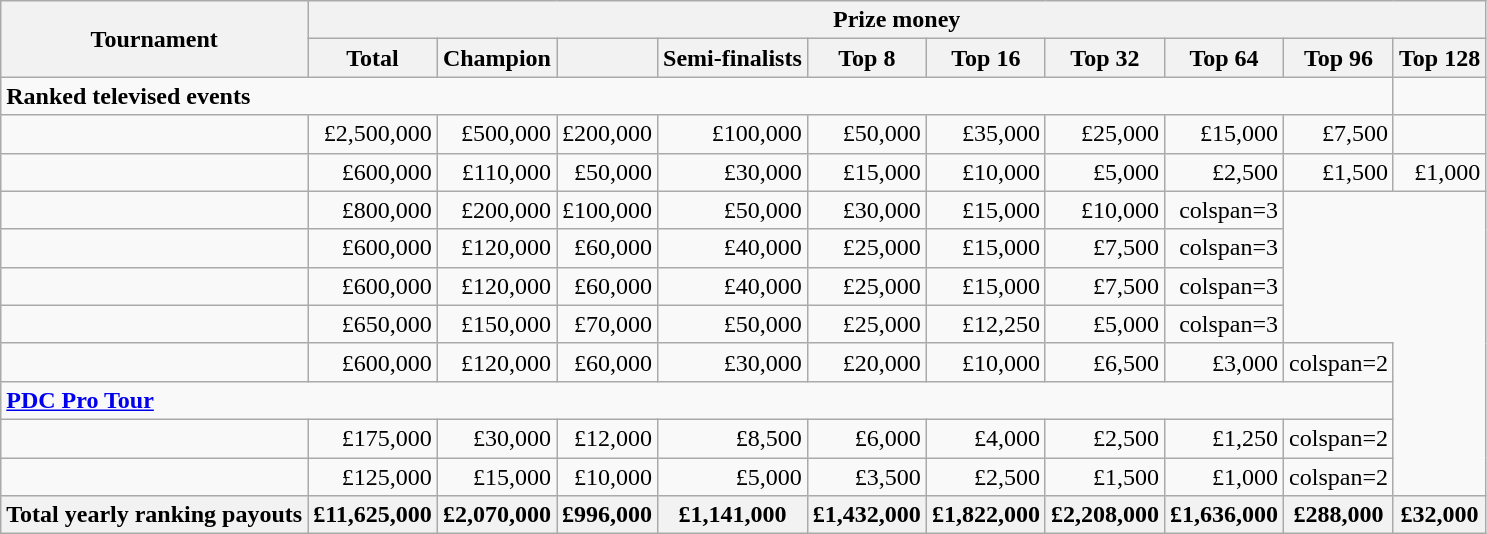<table class="wikitable" style="text-align:right">
<tr>
<th rowspan=2>Tournament</th>
<th colspan=10>Prize money</th>
</tr>
<tr>
<th>Total</th>
<th>Champion</th>
<th></th>
<th>Semi-finalists</th>
<th>Top 8</th>
<th>Top 16</th>
<th>Top 32</th>
<th>Top 64</th>
<th>Top 96</th>
<th>Top 128</th>
</tr>
<tr>
<td colspan="10" align="left"><strong>Ranked televised events</strong></td>
</tr>
<tr>
<td align="left"></td>
<td>£2,500,000</td>
<td>£500,000</td>
<td>£200,000</td>
<td>£100,000</td>
<td>£50,000</td>
<td>£35,000</td>
<td>£25,000</td>
<td>£15,000</td>
<td>£7,500</td>
<td></td>
</tr>
<tr>
<td align="left"></td>
<td>£600,000</td>
<td>£110,000</td>
<td>£50,000</td>
<td>£30,000</td>
<td>£15,000</td>
<td>£10,000</td>
<td>£5,000</td>
<td>£2,500</td>
<td>£1,500</td>
<td>£1,000</td>
</tr>
<tr>
<td align="left"></td>
<td>£800,000</td>
<td>£200,000</td>
<td>£100,000</td>
<td>£50,000</td>
<td>£30,000</td>
<td>£15,000</td>
<td>£10,000</td>
<td>colspan=3 </td>
</tr>
<tr>
<td align="left"></td>
<td>£600,000</td>
<td>£120,000</td>
<td>£60,000</td>
<td>£40,000</td>
<td>£25,000</td>
<td>£15,000</td>
<td>£7,500</td>
<td>colspan=3 </td>
</tr>
<tr>
<td align="left"></td>
<td>£600,000</td>
<td>£120,000</td>
<td>£60,000</td>
<td>£40,000</td>
<td>£25,000</td>
<td>£15,000</td>
<td>£7,500</td>
<td>colspan=3 </td>
</tr>
<tr>
<td align="left"></td>
<td>£650,000</td>
<td>£150,000</td>
<td>£70,000</td>
<td>£50,000</td>
<td>£25,000</td>
<td>£12,250</td>
<td>£5,000</td>
<td>colspan=3 </td>
</tr>
<tr>
<td align="left"></td>
<td>£600,000</td>
<td>£120,000</td>
<td>£60,000</td>
<td>£30,000</td>
<td>£20,000</td>
<td>£10,000</td>
<td>£6,500</td>
<td>£3,000</td>
<td>colspan=2 </td>
</tr>
<tr>
<td colspan="10" align="left"><strong><a href='#'>PDC Pro Tour</a></strong></td>
</tr>
<tr>
<td align="left"></td>
<td>£175,000</td>
<td>£30,000</td>
<td>£12,000</td>
<td>£8,500</td>
<td>£6,000</td>
<td>£4,000</td>
<td>£2,500</td>
<td>£1,250</td>
<td>colspan=2 </td>
</tr>
<tr>
<td align="left"></td>
<td>£125,000</td>
<td>£15,000</td>
<td>£10,000</td>
<td>£5,000</td>
<td>£3,500</td>
<td>£2,500</td>
<td>£1,500</td>
<td>£1,000</td>
<td>colspan=2 </td>
</tr>
<tr>
<th>Total yearly ranking payouts</th>
<th>£11,625,000</th>
<th>£2,070,000</th>
<th>£996,000</th>
<th>£1,141,000</th>
<th>£1,432,000</th>
<th>£1,822,000</th>
<th>£2,208,000</th>
<th>£1,636,000</th>
<th>£288,000</th>
<th>£32,000</th>
</tr>
</table>
